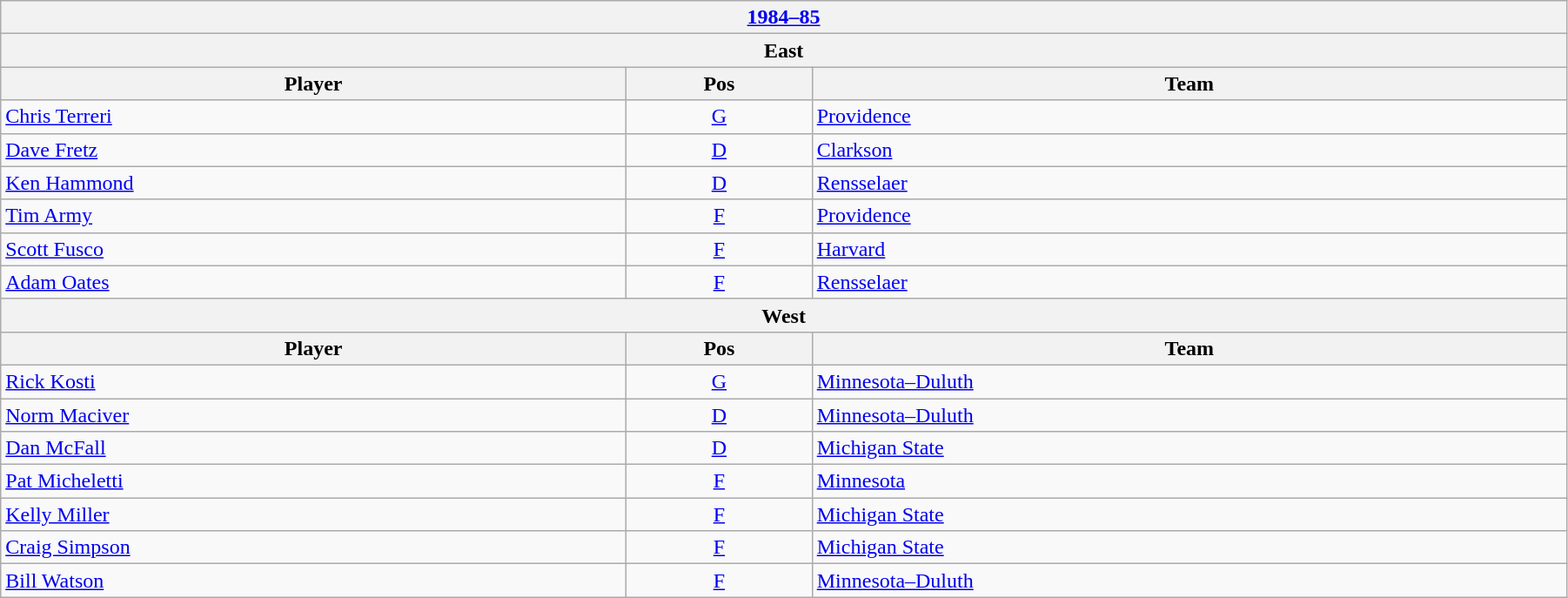<table class="wikitable" width=95%>
<tr>
<th colspan=3><a href='#'>1984–85</a></th>
</tr>
<tr>
<th colspan=3><strong>East</strong></th>
</tr>
<tr>
<th>Player</th>
<th>Pos</th>
<th>Team</th>
</tr>
<tr>
<td><a href='#'>Chris Terreri</a></td>
<td style="text-align:center;"><a href='#'>G</a></td>
<td><a href='#'>Providence</a></td>
</tr>
<tr>
<td><a href='#'>Dave Fretz</a></td>
<td style="text-align:center;"><a href='#'>D</a></td>
<td><a href='#'>Clarkson</a></td>
</tr>
<tr>
<td><a href='#'>Ken Hammond</a></td>
<td style="text-align:center;"><a href='#'>D</a></td>
<td><a href='#'>Rensselaer</a></td>
</tr>
<tr>
<td><a href='#'>Tim Army</a></td>
<td style="text-align:center;"><a href='#'>F</a></td>
<td><a href='#'>Providence</a></td>
</tr>
<tr>
<td><a href='#'>Scott Fusco</a></td>
<td style="text-align:center;"><a href='#'>F</a></td>
<td><a href='#'>Harvard</a></td>
</tr>
<tr>
<td><a href='#'>Adam Oates</a></td>
<td style="text-align:center;"><a href='#'>F</a></td>
<td><a href='#'>Rensselaer</a></td>
</tr>
<tr>
<th colspan=3><strong>West</strong></th>
</tr>
<tr>
<th>Player</th>
<th>Pos</th>
<th>Team</th>
</tr>
<tr>
<td><a href='#'>Rick Kosti</a></td>
<td style="text-align:center;"><a href='#'>G</a></td>
<td><a href='#'>Minnesota–Duluth</a></td>
</tr>
<tr>
<td><a href='#'>Norm Maciver</a></td>
<td style="text-align:center;"><a href='#'>D</a></td>
<td><a href='#'>Minnesota–Duluth</a></td>
</tr>
<tr>
<td><a href='#'>Dan McFall</a></td>
<td style="text-align:center;"><a href='#'>D</a></td>
<td><a href='#'>Michigan State</a></td>
</tr>
<tr>
<td><a href='#'>Pat Micheletti</a></td>
<td style="text-align:center;"><a href='#'>F</a></td>
<td><a href='#'>Minnesota</a></td>
</tr>
<tr>
<td><a href='#'>Kelly Miller</a></td>
<td style="text-align:center;"><a href='#'>F</a></td>
<td><a href='#'>Michigan State</a></td>
</tr>
<tr>
<td><a href='#'>Craig Simpson</a></td>
<td style="text-align:center;"><a href='#'>F</a></td>
<td><a href='#'>Michigan State</a></td>
</tr>
<tr>
<td><a href='#'>Bill Watson</a></td>
<td style="text-align:center;"><a href='#'>F</a></td>
<td><a href='#'>Minnesota–Duluth</a></td>
</tr>
</table>
